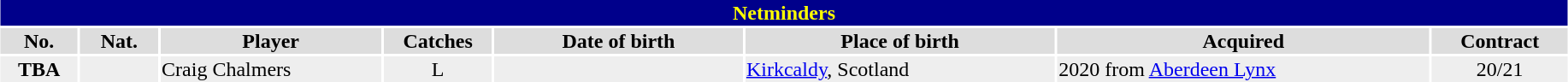<table class="toccolours"  style="width:97%; clear:both; margin:1.5em auto; text-align:center;">
<tr>
<th colspan="11" style="background:darkblue; color:yellow;">Netminders</th>
</tr>
<tr style="background:#ddd;">
<th width=5%>No.</th>
<th width=5%>Nat.</th>
<th !width=22%>Player</th>
<th width=7%>Catches</th>
<th width=16%>Date of birth</th>
<th width=20%>Place of birth</th>
<th width=24%>Acquired</th>
<td><strong>Contract</strong></td>
</tr>
<tr style="background:#eee;">
<td><strong>TBA</strong></td>
<td></td>
<td align="left">Craig Chalmers</td>
<td>L</td>
<td align="left"></td>
<td align="left"><a href='#'>Kirkcaldy</a>, Scotland</td>
<td align="left">2020 from <a href='#'>Aberdeen Lynx</a></td>
<td>20/21</td>
</tr>
</table>
